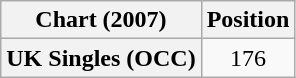<table class="wikitable plainrowheaders" style="text-align:center">
<tr>
<th>Chart (2007)</th>
<th>Position</th>
</tr>
<tr>
<th scope="row">UK Singles (OCC)</th>
<td>176</td>
</tr>
</table>
